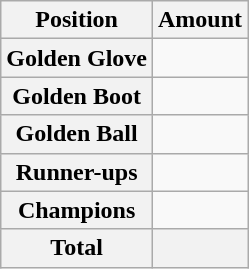<table class="wikitable">
<tr>
<th>Position</th>
<th>Amount</th>
</tr>
<tr>
<th>Golden Glove</th>
<td></td>
</tr>
<tr>
<th>Golden Boot</th>
<td></td>
</tr>
<tr>
<th>Golden Ball</th>
<td></td>
</tr>
<tr>
<th>Runner-ups</th>
<td></td>
</tr>
<tr>
<th>Champions</th>
<td></td>
</tr>
<tr>
<th>Total</th>
<th></th>
</tr>
</table>
